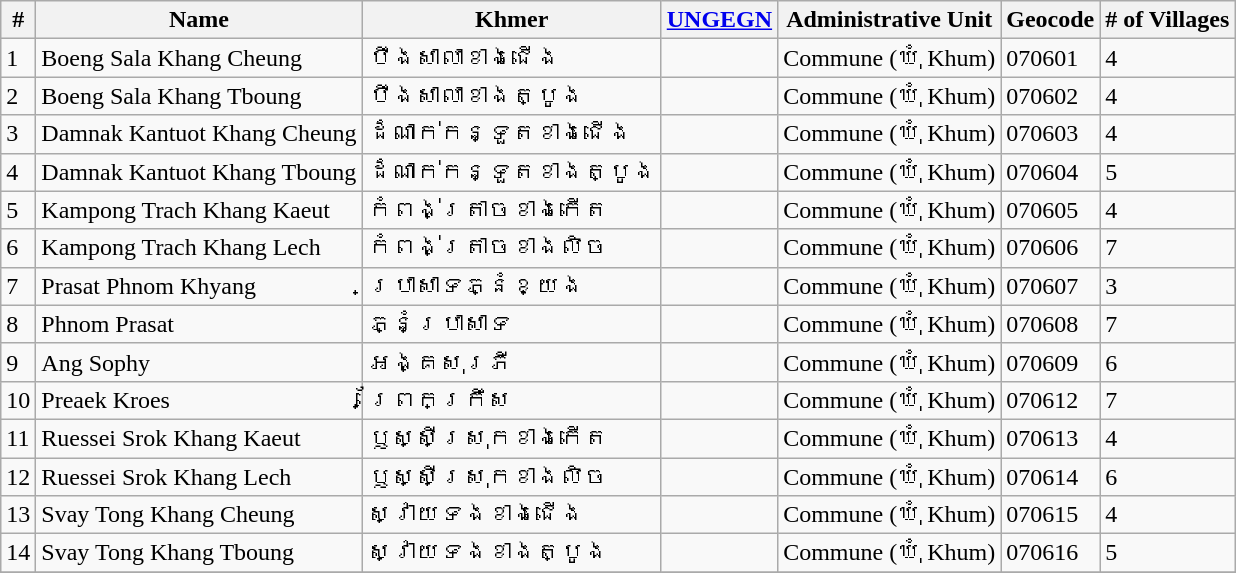<table class="wikitable sortable">
<tr>
<th>#</th>
<th>Name</th>
<th>Khmer</th>
<th><a href='#'>UNGEGN</a></th>
<th>Administrative Unit</th>
<th>Geocode</th>
<th># of Villages</th>
</tr>
<tr>
<td>1</td>
<td>Boeng Sala Khang Cheung</td>
<td>បឹងសាលាខាងជើង</td>
<td></td>
<td>Commune (ឃុំ Khum)</td>
<td>070601</td>
<td>4</td>
</tr>
<tr>
<td>2</td>
<td>Boeng Sala Khang Tboung</td>
<td>បឹងសាលាខាងត្បូង</td>
<td></td>
<td>Commune (ឃុំ Khum)</td>
<td>070602</td>
<td>4</td>
</tr>
<tr>
<td>3</td>
<td>Damnak Kantuot Khang Cheung</td>
<td>ដំណាក់កន្ទួតខាងជើង</td>
<td></td>
<td>Commune (ឃុំ Khum)</td>
<td>070603</td>
<td>4</td>
</tr>
<tr>
<td>4</td>
<td>Damnak Kantuot Khang Tboung</td>
<td>ដំណាក់កន្ទួតខាងត្បូង</td>
<td></td>
<td>Commune (ឃុំ Khum)</td>
<td>070604</td>
<td>5</td>
</tr>
<tr>
<td>5</td>
<td>Kampong Trach Khang Kaeut</td>
<td>កំពង់ត្រាចខាងកើត</td>
<td></td>
<td>Commune (ឃុំ Khum)</td>
<td>070605</td>
<td>4</td>
</tr>
<tr>
<td>6</td>
<td>Kampong Trach Khang Lech</td>
<td>កំពង់ត្រាចខាងលិច</td>
<td></td>
<td>Commune (ឃុំ Khum)</td>
<td>070606</td>
<td>7</td>
</tr>
<tr>
<td>7</td>
<td>Prasat Phnom Khyang</td>
<td>ប្រាសាទភ្នំខ្យង</td>
<td></td>
<td>Commune (ឃុំ Khum)</td>
<td>070607</td>
<td>3</td>
</tr>
<tr>
<td>8</td>
<td>Phnom Prasat</td>
<td>ភ្នំប្រាសាទ</td>
<td></td>
<td>Commune (ឃុំ Khum)</td>
<td>070608</td>
<td>7</td>
</tr>
<tr>
<td>9</td>
<td>Ang Sophy</td>
<td>អង្គសុរភី</td>
<td></td>
<td>Commune (ឃុំ Khum)</td>
<td>070609</td>
<td>6</td>
</tr>
<tr>
<td>10</td>
<td>Preaek Kroes</td>
<td>ព្រែកក្រឹស</td>
<td></td>
<td>Commune (ឃុំ Khum)</td>
<td>070612</td>
<td>7</td>
</tr>
<tr>
<td>11</td>
<td>Ruessei Srok Khang Kaeut</td>
<td>ឫស្សីស្រុកខាងកើត</td>
<td></td>
<td>Commune (ឃុំ Khum)</td>
<td>070613</td>
<td>4</td>
</tr>
<tr>
<td>12</td>
<td>Ruessei Srok Khang Lech</td>
<td>ឫស្សីស្រុកខាងលិច</td>
<td></td>
<td>Commune (ឃុំ Khum)</td>
<td>070614</td>
<td>6</td>
</tr>
<tr>
<td>13</td>
<td>Svay Tong Khang Cheung</td>
<td>ស្វាយទងខាងជើង</td>
<td></td>
<td>Commune (ឃុំ Khum)</td>
<td>070615</td>
<td>4</td>
</tr>
<tr>
<td>14</td>
<td>Svay Tong Khang Tboung</td>
<td>ស្វាយទងខាងត្បូង</td>
<td></td>
<td>Commune (ឃុំ Khum)</td>
<td>070616</td>
<td>5</td>
</tr>
<tr>
</tr>
</table>
